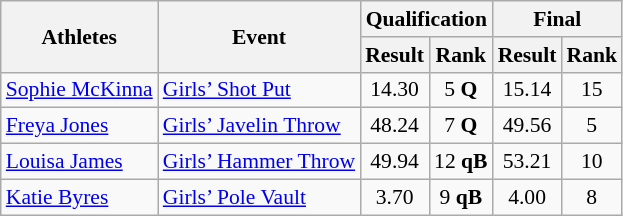<table class="wikitable" border="1" style="font-size:90%">
<tr>
<th rowspan=2>Athletes</th>
<th rowspan=2>Event</th>
<th colspan=2>Qualification</th>
<th colspan=2>Final</th>
</tr>
<tr>
<th>Result</th>
<th>Rank</th>
<th>Result</th>
<th>Rank</th>
</tr>
<tr>
<td><a href='#'>Sophie McKinna</a></td>
<td><a href='#'>Girls’ Shot Put</a></td>
<td align=center>14.30</td>
<td align=center>5 <strong>Q</strong></td>
<td align=center>15.14</td>
<td align=center>15</td>
</tr>
<tr>
<td><a href='#'>Freya Jones</a></td>
<td><a href='#'>Girls’ Javelin Throw</a></td>
<td align=center>48.24</td>
<td align=center>7 <strong>Q</strong></td>
<td align=center>49.56</td>
<td align=center>5</td>
</tr>
<tr>
<td><a href='#'>Louisa James</a></td>
<td><a href='#'>Girls’ Hammer Throw</a></td>
<td align=center>49.94</td>
<td align=center>12 <strong>qB</strong></td>
<td align=center>53.21</td>
<td align=center>10</td>
</tr>
<tr>
<td><a href='#'>Katie Byres</a></td>
<td><a href='#'>Girls’ Pole Vault</a></td>
<td align=center>3.70</td>
<td align=center>9 <strong>qB</strong></td>
<td align=center>4.00</td>
<td align=center>8</td>
</tr>
</table>
